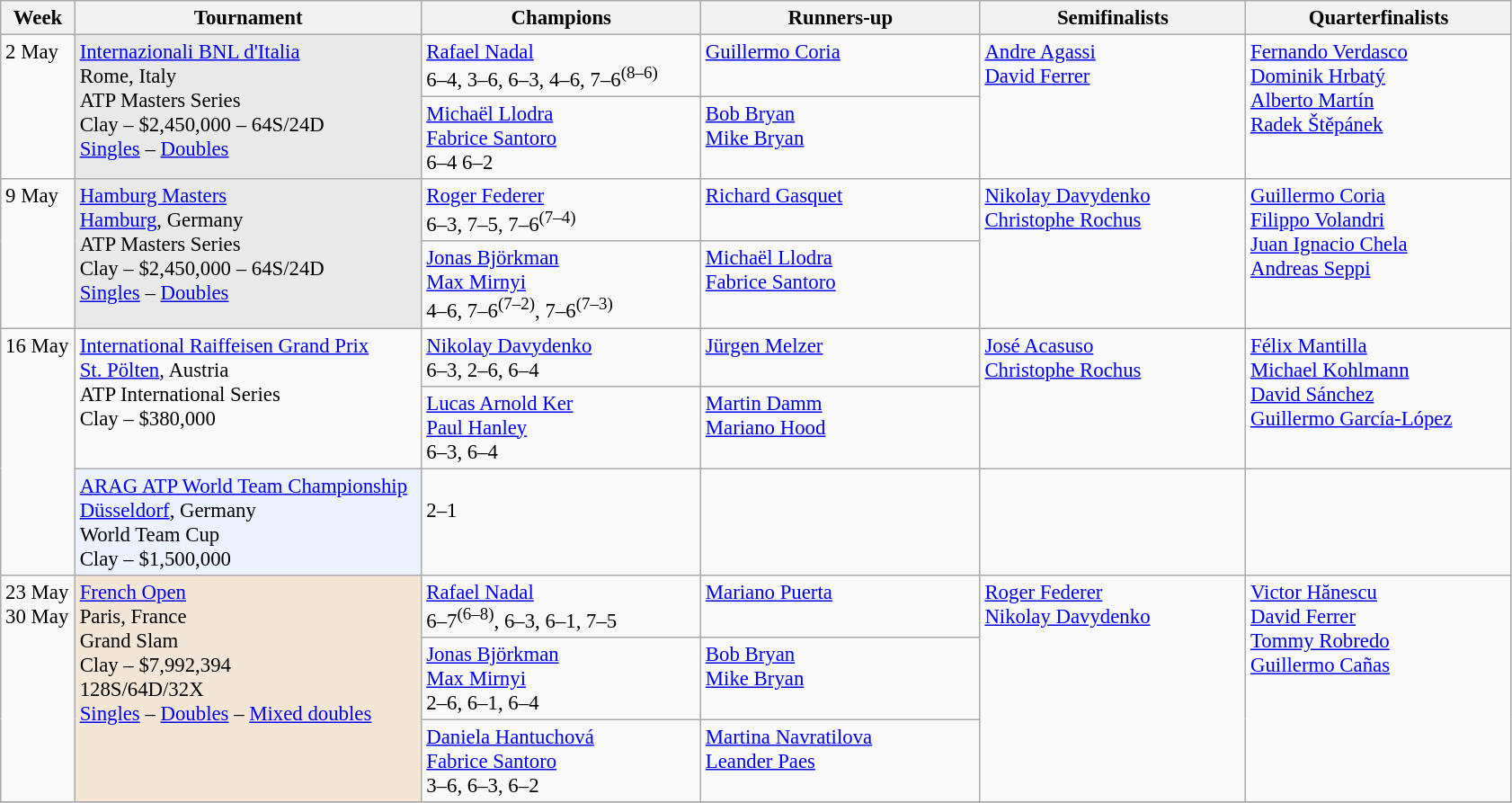<table class=wikitable style=font-size:95%>
<tr>
<th style="width:48px;">Week</th>
<th style="width:250px;">Tournament</th>
<th style="width:200px;">Champions</th>
<th style="width:200px;">Runners-up</th>
<th style="width:190px;">Semifinalists</th>
<th style="width:190px;">Quarterfinalists</th>
</tr>
<tr valign=top>
<td rowspan=2>2 May</td>
<td bgcolor=#E9E9E9 rowspan=2><a href='#'>Internazionali BNL d'Italia</a><br> Rome, Italy<br>ATP Masters Series<br>Clay – $2,450,000 – 64S/24D <br> <a href='#'>Singles</a> – <a href='#'>Doubles</a></td>
<td> <a href='#'>Rafael Nadal</a><br>  6–4, 3–6, 6–3, 4–6, 7–6<sup>(8–6)</sup></td>
<td> <a href='#'>Guillermo Coria</a></td>
<td rowspan=2> <a href='#'>Andre Agassi</a> <br> <a href='#'>David Ferrer</a></td>
<td rowspan=2> <a href='#'>Fernando Verdasco</a> <br> <a href='#'>Dominik Hrbatý</a><br> <a href='#'>Alberto Martín</a> <br> <a href='#'>Radek Štěpánek</a></td>
</tr>
<tr valign=top>
<td> <a href='#'>Michaël Llodra</a> <br> <a href='#'>Fabrice Santoro</a><br> 6–4 6–2</td>
<td> <a href='#'>Bob Bryan</a> <br> <a href='#'>Mike Bryan</a></td>
</tr>
<tr valign=top>
<td rowspan=2>9 May</td>
<td bgcolor=#E9E9E9 rowspan=2><a href='#'>Hamburg Masters</a><br> <a href='#'>Hamburg</a>, Germany<br>ATP Masters Series<br>Clay – $2,450,000 – 64S/24D <br> <a href='#'>Singles</a> – <a href='#'>Doubles</a></td>
<td> <a href='#'>Roger Federer</a><br> 6–3, 7–5, 7–6<sup>(7–4)</sup></td>
<td> <a href='#'>Richard Gasquet</a></td>
<td rowspan=2> <a href='#'>Nikolay Davydenko</a>  <br> <a href='#'>Christophe Rochus</a></td>
<td rowspan=2> <a href='#'>Guillermo Coria</a> <br> <a href='#'>Filippo Volandri</a><br> <a href='#'>Juan Ignacio Chela</a>  <br> <a href='#'>Andreas Seppi</a></td>
</tr>
<tr valign=top>
<td> <a href='#'>Jonas Björkman</a> <br>  <a href='#'>Max Mirnyi</a> <br>4–6, 7–6<sup>(7–2)</sup>, 7–6<sup>(7–3)</sup></td>
<td> <a href='#'>Michaël Llodra</a> <br> <a href='#'>Fabrice Santoro</a></td>
</tr>
<tr valign=top>
<td rowspan=3>16 May</td>
<td rowspan=2><a href='#'>International Raiffeisen Grand Prix</a><br> <a href='#'>St. Pölten</a>, Austria<br>ATP International Series<br>Clay – $380,000</td>
<td> <a href='#'>Nikolay Davydenko</a><br> 6–3, 2–6, 6–4</td>
<td> <a href='#'>Jürgen Melzer</a></td>
<td rowspan=2> <a href='#'>José Acasuso</a> <br> <a href='#'>Christophe Rochus</a></td>
<td rowspan=2> <a href='#'>Félix Mantilla</a><br> <a href='#'>Michael Kohlmann</a><br> <a href='#'>David Sánchez</a><br> <a href='#'>Guillermo García-López</a></td>
</tr>
<tr valign=top>
<td> <a href='#'>Lucas Arnold Ker</a> <br> <a href='#'>Paul Hanley</a><br> 6–3, 6–4</td>
<td> <a href='#'>Martin Damm</a> <br> <a href='#'>Mariano Hood</a></td>
</tr>
<tr valign=top>
<td bgcolor=#ECF2FF><a href='#'>ARAG ATP World Team Championship</a><br> <a href='#'>Düsseldorf</a>, Germany<br>World Team Cup<br>Clay – $1,500,000</td>
<td><br> 2–1</td>
<td></td>
<td>  <br> <br> </td>
<td>  <br><br></td>
</tr>
<tr valign=top>
<td rowspan=3>23 May<br>30 May</td>
<td rowspan="3" bgcolor="#F3E6D7"><a href='#'>French Open</a><br> Paris, France<br>Grand Slam<br>Clay – $7,992,394 <br> 128S/64D/32X<br> <a href='#'>Singles</a> – <a href='#'>Doubles</a> – <a href='#'>Mixed doubles</a></td>
<td> <a href='#'>Rafael Nadal</a><br>6–7<sup>(6–8)</sup>, 6–3, 6–1, 7–5</td>
<td> <a href='#'>Mariano Puerta</a></td>
<td rowspan=3> <a href='#'>Roger Federer</a><br> <a href='#'>Nikolay Davydenko</a></td>
<td rowspan=3> <a href='#'>Victor Hănescu</a><br> <a href='#'>David Ferrer</a><br> <a href='#'>Tommy Robredo</a><br> <a href='#'>Guillermo Cañas</a></td>
</tr>
<tr valign=top>
<td> <a href='#'>Jonas Björkman</a><br> <a href='#'>Max Mirnyi</a><br> 2–6, 6–1, 6–4</td>
<td> <a href='#'>Bob Bryan</a><br> <a href='#'>Mike Bryan</a></td>
</tr>
<tr valign=top>
<td> <a href='#'>Daniela Hantuchová</a><br> <a href='#'>Fabrice Santoro</a><br>3–6, 6–3, 6–2</td>
<td> <a href='#'>Martina Navratilova</a><br> <a href='#'>Leander Paes</a></td>
</tr>
<tr>
</tr>
</table>
